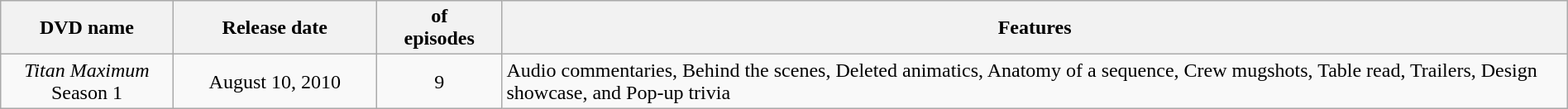<table class="wikitable plainrowheaders" style="text-align:center; width:100%;">
<tr>
<th scope="col" style="width:11%;">DVD name</th>
<th scope="col" style="width:13%;">Release date</th>
<th scope="col" style="width:8%;"> of<br>episodes</th>
<th scope="col" style="width:68%;">Features</th>
</tr>
<tr>
<td scope="row"><em>Titan Maximum</em> Season 1</td>
<td>August 10, 2010</td>
<td>9</td>
<td style="text-align:left;">Audio commentaries, Behind the scenes, Deleted animatics, Anatomy of a sequence, Crew mugshots, Table read, Trailers, Design showcase, and Pop-up trivia</td>
</tr>
</table>
